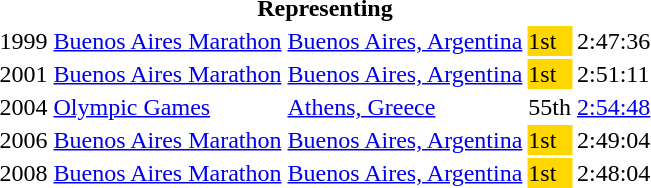<table>
<tr>
<th colspan="5">Representing </th>
</tr>
<tr>
<td>1999</td>
<td><a href='#'>Buenos Aires Marathon</a></td>
<td><a href='#'>Buenos Aires, Argentina</a></td>
<td bgcolor="gold">1st</td>
<td>2:47:36</td>
</tr>
<tr>
<td>2001</td>
<td><a href='#'>Buenos Aires Marathon</a></td>
<td><a href='#'>Buenos Aires, Argentina</a></td>
<td bgcolor="gold">1st</td>
<td>2:51:11</td>
</tr>
<tr>
<td>2004</td>
<td><a href='#'>Olympic Games</a></td>
<td><a href='#'>Athens, Greece</a></td>
<td>55th</td>
<td><a href='#'>2:54:48</a></td>
</tr>
<tr>
<td>2006</td>
<td><a href='#'>Buenos Aires Marathon</a></td>
<td><a href='#'>Buenos Aires, Argentina</a></td>
<td bgcolor="gold">1st</td>
<td>2:49:04</td>
</tr>
<tr>
<td>2008</td>
<td><a href='#'>Buenos Aires Marathon</a></td>
<td><a href='#'>Buenos Aires, Argentina</a></td>
<td bgcolor="gold">1st</td>
<td>2:48:04</td>
</tr>
</table>
